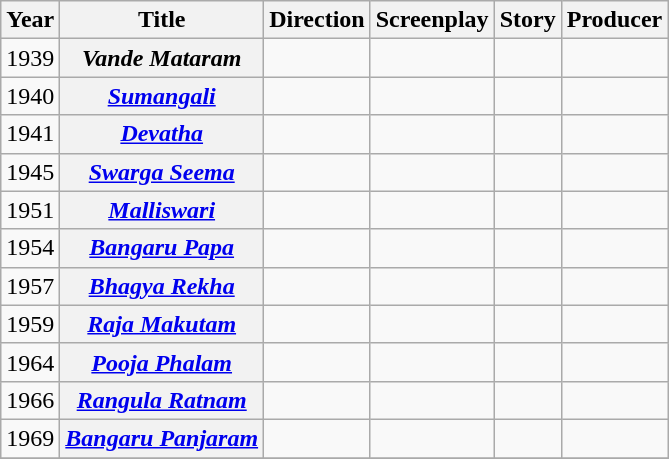<table class="wikitable sortable plainrowheaders">
<tr>
<th scope="col">Year</th>
<th scope="col">Title</th>
<th scope="col">Direction</th>
<th scope="col">Screenplay</th>
<th scope="col">Story</th>
<th scope="col">Producer</th>
</tr>
<tr>
<td>1939</td>
<th scope="row"><em>Vande Mataram</em></th>
<td></td>
<td></td>
<td></td>
<td></td>
</tr>
<tr>
<td>1940</td>
<th scope="row"><em><a href='#'>Sumangali</a></em></th>
<td></td>
<td></td>
<td></td>
<td></td>
</tr>
<tr>
<td>1941</td>
<th scope="row"><em><a href='#'>Devatha</a></em></th>
<td></td>
<td></td>
<td></td>
<td></td>
</tr>
<tr>
<td>1945</td>
<th scope="row"><em><a href='#'>Swarga Seema</a></em></th>
<td></td>
<td></td>
<td></td>
<td></td>
</tr>
<tr>
<td>1951</td>
<th scope="row"><em><a href='#'>Malliswari</a></em></th>
<td></td>
<td></td>
<td></td>
<td></td>
</tr>
<tr>
<td>1954</td>
<th scope="row"><em><a href='#'>Bangaru Papa</a></em></th>
<td></td>
<td></td>
<td></td>
<td></td>
</tr>
<tr>
<td>1957</td>
<th scope="row"><em><a href='#'>Bhagya Rekha</a></em></th>
<td></td>
<td></td>
<td></td>
<td></td>
</tr>
<tr>
<td>1959</td>
<th scope="row"><em><a href='#'>Raja Makutam</a></em></th>
<td></td>
<td></td>
<td></td>
<td></td>
</tr>
<tr>
<td>1964</td>
<th scope="row"><em><a href='#'>Pooja Phalam</a></em></th>
<td></td>
<td></td>
<td></td>
<td></td>
</tr>
<tr>
<td>1966</td>
<th scope="row"><em><a href='#'>Rangula Ratnam</a></em></th>
<td></td>
<td></td>
<td></td>
<td></td>
</tr>
<tr>
<td>1969</td>
<th scope="row"><em><a href='#'>Bangaru Panjaram</a></em></th>
<td></td>
<td></td>
<td></td>
<td></td>
</tr>
<tr>
</tr>
</table>
